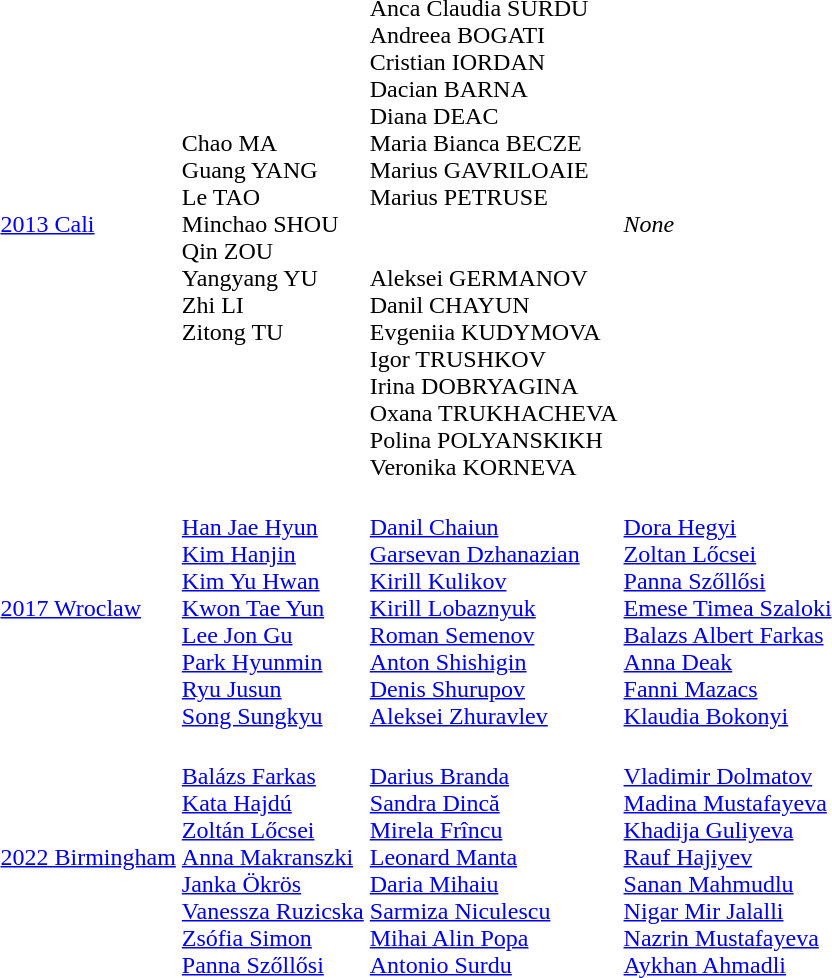<table>
<tr>
<td><a href='#'>2013 Cali</a></td>
<td><br>Chao  MA<br>
Guang  YANG<br>
Le  TAO<br>
Minchao  SHOU<br>
Qin  ZOU<br>
Yangyang  YU<br>
Zhi  LI<br>
Zitong  TU</td>
<td><br>Anca  Claudia SURDU<br>
Andreea  BOGATI<br>
Cristian  IORDAN<br>
Dacian  BARNA<br>
Diana  DEAC<br>
Maria  Bianca BECZE<br>
Marius  GAVRILOAIE<br>
Marius  PETRUSE<br><br><br>
Aleksei  GERMANOV<br>
Danil  CHAYUN<br>
Evgeniia  KUDYMOVA<br>
Igor  TRUSHKOV<br>
Irina  DOBRYAGINA<br>
Oxana  TRUKHACHEVA<br>
Polina  POLYANSKIKH<br>
Veronika  KORNEVA</td>
<td><em>None</em></td>
</tr>
<tr>
<td><a href='#'>2017 Wroclaw</a></td>
<td><br> <a href='#'>Han Jae Hyun</a><br><a href='#'>Kim Hanjin</a><br><a href='#'>Kim Yu Hwan</a><br><a href='#'>Kwon Tae Yun</a><br><a href='#'>Lee Jon Gu</a><br><a href='#'>Park Hyunmin</a><br><a href='#'>Ryu Jusun</a><br><a href='#'>Song Sungkyu</a></td>
<td><br> <a href='#'>Danil Chaiun</a><br><a href='#'>Garsevan Dzhanazian</a><br><a href='#'>Kirill Kulikov</a><br><a href='#'>Kirill Lobaznyuk</a><br><a href='#'>Roman Semenov</a><br><a href='#'>Anton Shishigin</a><br><a href='#'>Denis Shurupov</a><br><a href='#'>Aleksei Zhuravlev</a></td>
<td><br> <a href='#'>Dora Hegyi</a><br><a href='#'>Zoltan Lőcsei</a><br><a href='#'>Panna Szőllősi</a><br><a href='#'>Emese Timea Szaloki</a><br><a href='#'>Balazs Albert Farkas</a><br><a href='#'>Anna Deak</a><br><a href='#'>Fanni Mazacs</a><br><a href='#'>Klaudia Bokonyi</a></td>
</tr>
<tr>
<td><a href='#'>2022 Birmingham</a></td>
<td><br> <a href='#'>Balázs Farkas</a><br><a href='#'>Kata Hajdú</a><br><a href='#'>Zoltán Lőcsei</a><br><a href='#'>Anna Makranszki</a><br><a href='#'>Janka Ökrös</a><br><a href='#'>Vanessza Ruzicska</a><br><a href='#'>Zsófia Simon</a><br><a href='#'>Panna Szőllősi</a></td>
<td><br> <a href='#'>Darius Branda</a><br><a href='#'>Sandra Dincă</a><br><a href='#'>Mirela Frîncu</a><br><a href='#'>Leonard Manta</a><br><a href='#'>Daria Mihaiu</a><br><a href='#'>Sarmiza Niculescu</a><br><a href='#'>Mihai Alin Popa</a><br><a href='#'>Antonio Surdu</a></td>
<td><br> <a href='#'>Vladimir Dolmatov</a><br><a href='#'>Madina Mustafayeva</a><br><a href='#'>Khadija Guliyeva</a><br><a href='#'>Rauf Hajiyev</a><br><a href='#'>Sanan Mahmudlu</a><br><a href='#'>Nigar Mir Jalalli</a><br><a href='#'>Nazrin Mustafayeva</a><br><a href='#'>Aykhan Ahmadli</a></td>
</tr>
</table>
